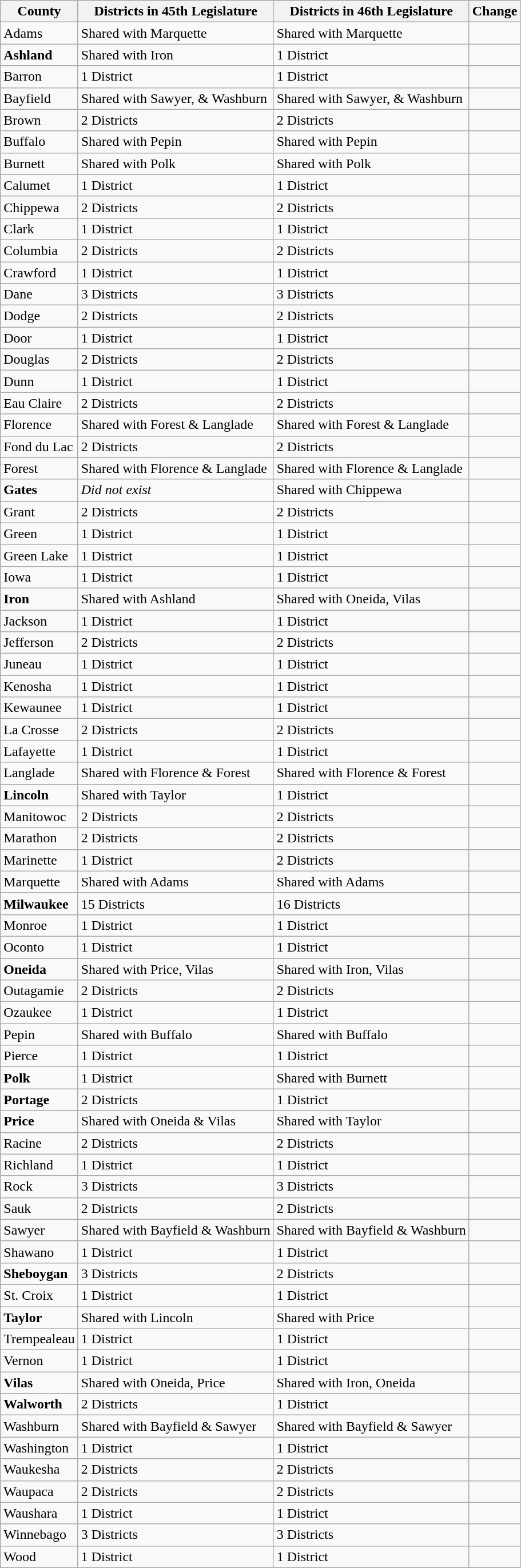<table class="wikitable sortable">
<tr>
<th>County</th>
<th>Districts in 45th Legislature</th>
<th>Districts in 46th Legislature</th>
<th>Change</th>
</tr>
<tr>
<td>Adams</td>
<td>Shared with Marquette</td>
<td>Shared with Marquette</td>
<td align="center" data-sort-value=0></td>
</tr>
<tr>
<td><strong>Ashland</strong></td>
<td>Shared with Iron</td>
<td>1 District</td>
<td align="center" data-sort-value=0.5></td>
</tr>
<tr>
<td>Barron</td>
<td>1 District</td>
<td>1 District</td>
<td align="center" data-sort-value=0></td>
</tr>
<tr>
<td>Bayfield</td>
<td>Shared with Sawyer, & Washburn</td>
<td>Shared with Sawyer, & Washburn</td>
<td align="center" data-sort-value=0></td>
</tr>
<tr>
<td>Brown</td>
<td>2 Districts</td>
<td>2 Districts</td>
<td align="center" data-sort-value=0></td>
</tr>
<tr>
<td>Buffalo</td>
<td>Shared with Pepin</td>
<td>Shared with Pepin</td>
<td align="center" data-sort-value=0></td>
</tr>
<tr>
<td>Burnett</td>
<td>Shared with Polk</td>
<td>Shared with Polk</td>
<td align="center" data-sort-value=0></td>
</tr>
<tr>
<td>Calumet</td>
<td>1 District</td>
<td>1 District</td>
<td align="center" data-sort-value=0></td>
</tr>
<tr>
<td>Chippewa</td>
<td>2 Districts</td>
<td>2 Districts</td>
<td align="center" data-sort-value=0></td>
</tr>
<tr>
<td>Clark</td>
<td>1 District</td>
<td>1 District</td>
<td align="center" data-sort-value=0></td>
</tr>
<tr>
<td>Columbia</td>
<td>2 Districts</td>
<td>2 Districts</td>
<td align="center" data-sort-value=0></td>
</tr>
<tr>
<td>Crawford</td>
<td>1 District</td>
<td>1 District</td>
<td align="center" data-sort-value=0></td>
</tr>
<tr>
<td>Dane</td>
<td>3 Districts</td>
<td>3 Districts</td>
<td align="center" data-sort-value=0></td>
</tr>
<tr>
<td>Dodge</td>
<td>2 Districts</td>
<td>2 Districts</td>
<td align="center" data-sort-value=0></td>
</tr>
<tr>
<td>Door</td>
<td>1 District</td>
<td>1 District</td>
<td align="center" data-sort-value=0></td>
</tr>
<tr>
<td>Douglas</td>
<td>2 Districts</td>
<td>2 Districts</td>
<td align="center" data-sort-value=0></td>
</tr>
<tr>
<td>Dunn</td>
<td>1 District</td>
<td>1 District</td>
<td align="center" data-sort-value=0></td>
</tr>
<tr>
<td>Eau Claire</td>
<td>2 Districts</td>
<td>2 Districts</td>
<td align="center" data-sort-value=0></td>
</tr>
<tr>
<td>Florence</td>
<td>Shared with Forest & Langlade</td>
<td>Shared with Forest & Langlade</td>
<td align="center" data-sort-value=0></td>
</tr>
<tr>
<td>Fond du Lac</td>
<td>2 Districts</td>
<td>2 Districts</td>
<td align="center" data-sort-value=0></td>
</tr>
<tr>
<td>Forest</td>
<td>Shared with Florence & Langlade</td>
<td>Shared with Florence & Langlade</td>
<td align="center" data-sort-value=0></td>
</tr>
<tr>
<td><strong>Gates</strong></td>
<td><em>Did not exist</em></td>
<td>Shared with Chippewa</td>
<td align="center" data-sort-value=0></td>
</tr>
<tr>
<td>Grant</td>
<td>2 Districts</td>
<td>2 Districts</td>
<td align="center" data-sort-value=0></td>
</tr>
<tr>
<td>Green</td>
<td>1 District</td>
<td>1 District</td>
<td align="center" data-sort-value=0></td>
</tr>
<tr>
<td>Green Lake</td>
<td>1 District</td>
<td>1 District</td>
<td align="center" data-sort-value=0></td>
</tr>
<tr>
<td>Iowa</td>
<td>1 District</td>
<td>1 District</td>
<td align="center" data-sort-value=0></td>
</tr>
<tr>
<td><strong>Iron</strong></td>
<td>Shared with Ashland</td>
<td>Shared with Oneida, Vilas</td>
<td align="center" data-sort-value=0></td>
</tr>
<tr>
<td>Jackson</td>
<td>1 District</td>
<td>1 District</td>
<td align="center" data-sort-value=0></td>
</tr>
<tr>
<td>Jefferson</td>
<td>2 Districts</td>
<td>2 Districts</td>
<td align="center" data-sort-value=0></td>
</tr>
<tr>
<td>Juneau</td>
<td>1 District</td>
<td>1 District</td>
<td align="center" data-sort-value=0></td>
</tr>
<tr>
<td>Kenosha</td>
<td>1 District</td>
<td>1 District</td>
<td align="center" data-sort-value=0></td>
</tr>
<tr>
<td>Kewaunee</td>
<td>1 District</td>
<td>1 District</td>
<td align="center" data-sort-value=0></td>
</tr>
<tr>
<td>La Crosse</td>
<td>2 Districts</td>
<td>2 Districts</td>
<td align="center" data-sort-value=0></td>
</tr>
<tr>
<td>Lafayette</td>
<td>1 District</td>
<td>1 District</td>
<td align="center" data-sort-value=0></td>
</tr>
<tr>
<td>Langlade</td>
<td>Shared with Florence & Forest</td>
<td>Shared with Florence & Forest</td>
<td align="center" data-sort-value=0></td>
</tr>
<tr>
<td><strong>Lincoln</strong></td>
<td>Shared with Taylor</td>
<td>1 District</td>
<td align="center" data-sort-value=0.5></td>
</tr>
<tr>
<td>Manitowoc</td>
<td>2 Districts</td>
<td>2 Districts</td>
<td align="center" data-sort-value=0></td>
</tr>
<tr>
<td>Marathon</td>
<td>2 Districts</td>
<td>2 Districts</td>
<td align="center" data-sort-value=0></td>
</tr>
<tr>
<td>Marinette</td>
<td>1 District</td>
<td>2 Districts</td>
<td align="center" data-sort-value=1></td>
</tr>
<tr>
<td>Marquette</td>
<td>Shared with Adams</td>
<td>Shared with Adams</td>
<td align="center" data-sort-value=0></td>
</tr>
<tr>
<td><strong>Milwaukee</strong></td>
<td>15 Districts</td>
<td>16 Districts</td>
<td align="center" data-sort-value=1></td>
</tr>
<tr>
<td>Monroe</td>
<td>1 District</td>
<td>1 District</td>
<td align="center" data-sort-value=0></td>
</tr>
<tr>
<td>Oconto</td>
<td>1 District</td>
<td>1 District</td>
<td align="center" data-sort-value=0></td>
</tr>
<tr>
<td><strong>Oneida</strong></td>
<td>Shared with Price, Vilas</td>
<td>Shared with Iron, Vilas</td>
<td align="center" data-sort-value=0></td>
</tr>
<tr>
<td>Outagamie</td>
<td>2 Districts</td>
<td>2 Districts</td>
<td align="center" data-sort-value=0></td>
</tr>
<tr>
<td>Ozaukee</td>
<td>1 District</td>
<td>1 District</td>
<td align="center" data-sort-value=0></td>
</tr>
<tr>
<td>Pepin</td>
<td>Shared with Buffalo</td>
<td>Shared with Buffalo</td>
<td align="center" data-sort-value=0></td>
</tr>
<tr>
<td>Pierce</td>
<td>1 District</td>
<td>1 District</td>
<td align="center" data-sort-value=0></td>
</tr>
<tr>
<td><strong>Polk</strong></td>
<td>1 District</td>
<td>Shared with Burnett</td>
<td align="center" data-sort-value=-0.5></td>
</tr>
<tr>
<td><strong>Portage</strong></td>
<td>2 Districts</td>
<td>1 District</td>
<td align="center" data-sort-value=-1></td>
</tr>
<tr>
<td><strong>Price</strong></td>
<td>Shared with Oneida & Vilas</td>
<td>Shared with Taylor</td>
<td align="center" data-sort-value=0></td>
</tr>
<tr>
<td>Racine</td>
<td>2 Districts</td>
<td>2 Districts</td>
<td align="center" data-sort-value=0></td>
</tr>
<tr>
<td>Richland</td>
<td>1 District</td>
<td>1 District</td>
<td align="center" data-sort-value=0></td>
</tr>
<tr>
<td>Rock</td>
<td>3 Districts</td>
<td>3 Districts</td>
<td align="center" data-sort-value=0></td>
</tr>
<tr>
<td>Sauk</td>
<td>2 Districts</td>
<td>2 Districts</td>
<td align="center" data-sort-value=0></td>
</tr>
<tr>
<td>Sawyer</td>
<td>Shared with Bayfield & Washburn</td>
<td>Shared with Bayfield & Washburn</td>
<td align="center" data-sort-value=0></td>
</tr>
<tr>
<td>Shawano</td>
<td>1 District</td>
<td>1 District</td>
<td align="center" data-sort-value=0></td>
</tr>
<tr>
<td><strong>Sheboygan</strong></td>
<td>3 Districts</td>
<td>2 Districts</td>
<td align="center" data-sort-value=-1></td>
</tr>
<tr>
<td>St. Croix</td>
<td>1 District</td>
<td>1 District</td>
<td align="center" data-sort-value=0></td>
</tr>
<tr>
<td><strong>Taylor</strong></td>
<td>Shared with Lincoln</td>
<td>Shared with Price</td>
<td align="center" data-sort-value=0></td>
</tr>
<tr>
<td>Trempealeau</td>
<td>1 District</td>
<td>1 District</td>
<td align="center" data-sort-value=0></td>
</tr>
<tr>
<td>Vernon</td>
<td>1 District</td>
<td>1 District</td>
<td align="center" data-sort-value=0></td>
</tr>
<tr>
<td><strong>Vilas</strong></td>
<td>Shared with Oneida, Price</td>
<td>Shared with Iron, Oneida</td>
<td align="center" data-sort-value=0></td>
</tr>
<tr>
<td><strong>Walworth</strong></td>
<td>2 Districts</td>
<td>1 District</td>
<td align="center" data-sort-value=-1></td>
</tr>
<tr>
<td>Washburn</td>
<td>Shared with Bayfield & Sawyer</td>
<td>Shared with Bayfield & Sawyer</td>
<td align="center" data-sort-value=0></td>
</tr>
<tr>
<td>Washington</td>
<td>1 District</td>
<td>1 District</td>
<td align="center" data-sort-value=0></td>
</tr>
<tr>
<td>Waukesha</td>
<td>2 Districts</td>
<td>2 Districts</td>
<td align="center" data-sort-value=0></td>
</tr>
<tr>
<td>Waupaca</td>
<td>2 Districts</td>
<td>2 Districts</td>
<td align="center" data-sort-value=0></td>
</tr>
<tr>
<td>Waushara</td>
<td>1 District</td>
<td>1 District</td>
<td align="center" data-sort-value=0></td>
</tr>
<tr>
<td>Winnebago</td>
<td>3 Districts</td>
<td>3 Districts</td>
<td align="center" data-sort-value=0></td>
</tr>
<tr>
<td>Wood</td>
<td>1 District</td>
<td>1 District</td>
<td align="center" data-sort-value=0></td>
</tr>
</table>
